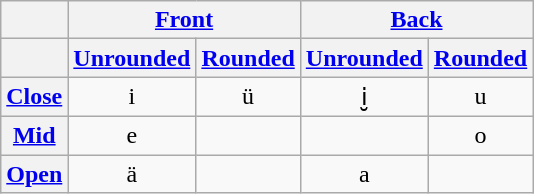<table class="wikitable" style="text-align:center">
<tr>
<th></th>
<th colspan=2><a href='#'>Front</a></th>
<th colspan=2><a href='#'>Back</a></th>
</tr>
<tr>
<th></th>
<th><a href='#'>Unrounded</a></th>
<th><a href='#'>Rounded</a></th>
<th><a href='#'>Unrounded</a></th>
<th><a href='#'>Rounded</a></th>
</tr>
<tr>
<th><a href='#'>Close</a></th>
<td>i </td>
<td>ü </td>
<td>i̮ </td>
<td>u </td>
</tr>
<tr>
<th><a href='#'>Mid</a></th>
<td>e </td>
<td></td>
<td></td>
<td>o </td>
</tr>
<tr>
<th><a href='#'>Open</a></th>
<td>ä </td>
<td></td>
<td>a </td>
<td></td>
</tr>
</table>
